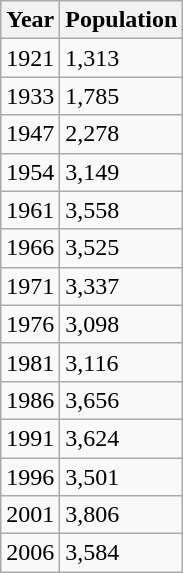<table class="wikitable">
<tr>
<th>Year</th>
<th>Population</th>
</tr>
<tr>
<td>1921</td>
<td>1,313</td>
</tr>
<tr>
<td>1933</td>
<td>1,785</td>
</tr>
<tr>
<td>1947</td>
<td>2,278</td>
</tr>
<tr>
<td>1954</td>
<td>3,149</td>
</tr>
<tr>
<td>1961</td>
<td>3,558</td>
</tr>
<tr>
<td>1966</td>
<td>3,525</td>
</tr>
<tr>
<td>1971</td>
<td>3,337</td>
</tr>
<tr>
<td>1976</td>
<td>3,098</td>
</tr>
<tr>
<td>1981</td>
<td>3,116</td>
</tr>
<tr>
<td>1986</td>
<td>3,656</td>
</tr>
<tr>
<td>1991</td>
<td>3,624</td>
</tr>
<tr>
<td>1996</td>
<td>3,501</td>
</tr>
<tr>
<td>2001</td>
<td>3,806</td>
</tr>
<tr>
<td>2006</td>
<td>3,584</td>
</tr>
</table>
